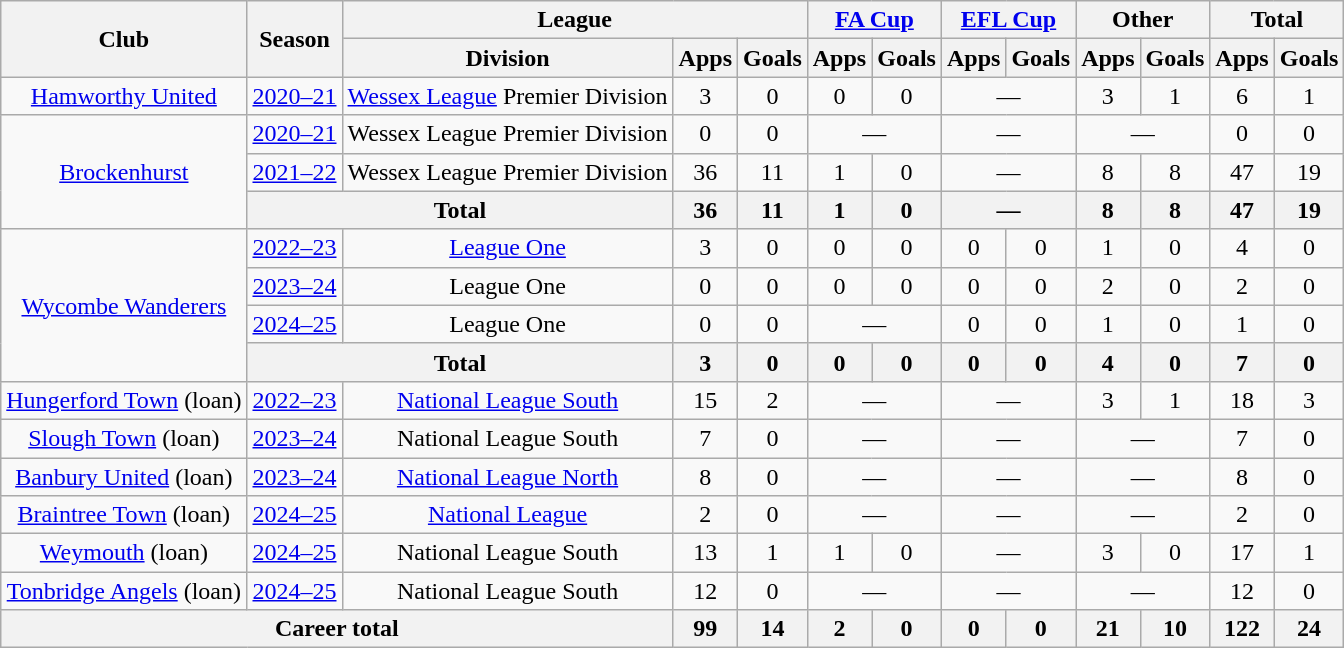<table class="wikitable" style="text-align:center">
<tr>
<th rowspan="2">Club</th>
<th rowspan="2">Season</th>
<th colspan="3">League</th>
<th colspan="2"><a href='#'>FA Cup</a></th>
<th colspan="2"><a href='#'>EFL Cup</a></th>
<th colspan="2">Other</th>
<th colspan="2">Total</th>
</tr>
<tr>
<th>Division</th>
<th>Apps</th>
<th>Goals</th>
<th>Apps</th>
<th>Goals</th>
<th>Apps</th>
<th>Goals</th>
<th>Apps</th>
<th>Goals</th>
<th>Apps</th>
<th>Goals</th>
</tr>
<tr>
<td><a href='#'>Hamworthy United</a></td>
<td><a href='#'>2020–21</a></td>
<td><a href='#'>Wessex League</a> Premier Division</td>
<td>3</td>
<td>0</td>
<td>0</td>
<td>0</td>
<td colspan="2">—</td>
<td>3</td>
<td>1</td>
<td>6</td>
<td>1</td>
</tr>
<tr>
<td rowspan="3"><a href='#'>Brockenhurst</a></td>
<td><a href='#'>2020–21</a></td>
<td>Wessex League Premier Division</td>
<td>0</td>
<td>0</td>
<td colspan="2">—</td>
<td colspan="2">—</td>
<td colspan="2">—</td>
<td>0</td>
<td>0</td>
</tr>
<tr>
<td><a href='#'>2021–22</a></td>
<td>Wessex League Premier Division</td>
<td>36</td>
<td>11</td>
<td>1</td>
<td>0</td>
<td colspan="2">—</td>
<td>8</td>
<td>8</td>
<td>47</td>
<td>19</td>
</tr>
<tr>
<th colspan=2>Total</th>
<th>36</th>
<th>11</th>
<th>1</th>
<th>0</th>
<th colspan="2">—</th>
<th>8</th>
<th>8</th>
<th>47</th>
<th>19</th>
</tr>
<tr>
<td rowspan="4"><a href='#'>Wycombe Wanderers</a></td>
<td><a href='#'>2022–23</a></td>
<td><a href='#'>League One</a></td>
<td>3</td>
<td>0</td>
<td>0</td>
<td>0</td>
<td>0</td>
<td>0</td>
<td>1</td>
<td>0</td>
<td>4</td>
<td>0</td>
</tr>
<tr>
<td><a href='#'>2023–24</a></td>
<td>League One</td>
<td>0</td>
<td>0</td>
<td>0</td>
<td>0</td>
<td>0</td>
<td>0</td>
<td>2</td>
<td>0</td>
<td>2</td>
<td>0</td>
</tr>
<tr>
<td><a href='#'>2024–25</a></td>
<td>League One</td>
<td>0</td>
<td>0</td>
<td colspan="2">—</td>
<td>0</td>
<td>0</td>
<td>1</td>
<td>0</td>
<td>1</td>
<td>0</td>
</tr>
<tr>
<th colspan=2>Total</th>
<th>3</th>
<th>0</th>
<th>0</th>
<th>0</th>
<th>0</th>
<th>0</th>
<th>4</th>
<th>0</th>
<th>7</th>
<th>0</th>
</tr>
<tr>
<td><a href='#'>Hungerford Town</a> (loan)</td>
<td><a href='#'>2022–23</a></td>
<td><a href='#'>National League South</a></td>
<td>15</td>
<td>2</td>
<td colspan="2">—</td>
<td colspan="2">—</td>
<td>3</td>
<td>1</td>
<td>18</td>
<td>3</td>
</tr>
<tr>
<td><a href='#'>Slough Town</a> (loan)</td>
<td><a href='#'>2023–24</a></td>
<td>National League South</td>
<td>7</td>
<td>0</td>
<td colspan="2">—</td>
<td colspan="2">—</td>
<td colspan="2">—</td>
<td>7</td>
<td>0</td>
</tr>
<tr>
<td><a href='#'>Banbury United</a> (loan)</td>
<td><a href='#'>2023–24</a></td>
<td><a href='#'>National League North</a></td>
<td>8</td>
<td>0</td>
<td colspan="2">—</td>
<td colspan="2">—</td>
<td colspan="2">—</td>
<td>8</td>
<td>0</td>
</tr>
<tr>
<td><a href='#'>Braintree Town</a> (loan)</td>
<td><a href='#'>2024–25</a></td>
<td><a href='#'>National League</a></td>
<td>2</td>
<td>0</td>
<td colspan="2">—</td>
<td colspan="2">—</td>
<td colspan="2">—</td>
<td>2</td>
<td>0</td>
</tr>
<tr>
<td><a href='#'>Weymouth</a> (loan)</td>
<td><a href='#'>2024–25</a></td>
<td>National League South</td>
<td>13</td>
<td>1</td>
<td>1</td>
<td>0</td>
<td colspan="2">—</td>
<td>3</td>
<td>0</td>
<td>17</td>
<td>1</td>
</tr>
<tr>
<td><a href='#'>Tonbridge Angels</a> (loan)</td>
<td><a href='#'>2024–25</a></td>
<td>National League South</td>
<td>12</td>
<td>0</td>
<td colspan="2">—</td>
<td colspan="2">—</td>
<td colspan="2">—</td>
<td>12</td>
<td>0</td>
</tr>
<tr>
<th colspan=3>Career total</th>
<th>99</th>
<th>14</th>
<th>2</th>
<th>0</th>
<th>0</th>
<th>0</th>
<th>21</th>
<th>10</th>
<th>122</th>
<th>24</th>
</tr>
</table>
